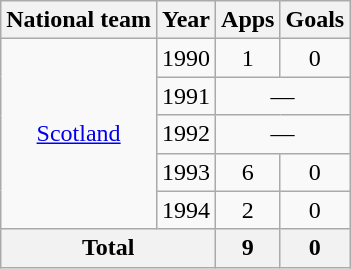<table class="wikitable" style="text-align:center">
<tr>
<th>National team</th>
<th>Year</th>
<th>Apps</th>
<th>Goals</th>
</tr>
<tr>
<td rowspan=5><a href='#'>Scotland</a></td>
<td>1990</td>
<td>1</td>
<td>0</td>
</tr>
<tr>
<td>1991</td>
<td colspan="2">—</td>
</tr>
<tr>
<td>1992</td>
<td colspan="2">—</td>
</tr>
<tr>
<td>1993</td>
<td>6</td>
<td>0</td>
</tr>
<tr>
<td>1994</td>
<td>2</td>
<td>0</td>
</tr>
<tr>
<th colspan=2>Total</th>
<th>9</th>
<th>0</th>
</tr>
</table>
